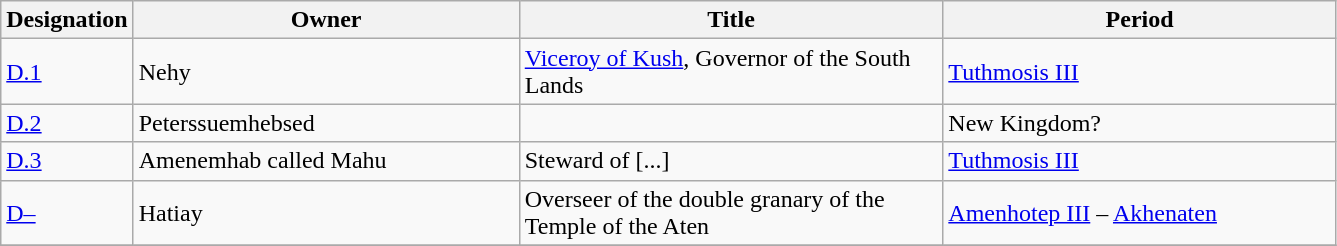<table class="wikitable">
<tr>
<th width="50">Designation</th>
<th width="250">Owner</th>
<th width="275">Title</th>
<th width="255">Period</th>
</tr>
<tr>
<td><a href='#'>D.1</a></td>
<td>Nehy</td>
<td><a href='#'>Viceroy of Kush</a>, Governor of the South Lands</td>
<td><a href='#'>Tuthmosis III</a></td>
</tr>
<tr>
<td><a href='#'>D.2</a></td>
<td>Peterssuemhebsed</td>
<td></td>
<td>New Kingdom?</td>
</tr>
<tr>
<td><a href='#'>D.3</a></td>
<td>Amenemhab called Mahu</td>
<td>Steward of [...]</td>
<td><a href='#'>Tuthmosis III</a></td>
</tr>
<tr>
<td><a href='#'>D–</a></td>
<td>Hatiay</td>
<td>Overseer of the double granary of the Temple of the Aten</td>
<td><a href='#'>Amenhotep III</a> – <a href='#'>Akhenaten</a></td>
</tr>
<tr>
</tr>
</table>
